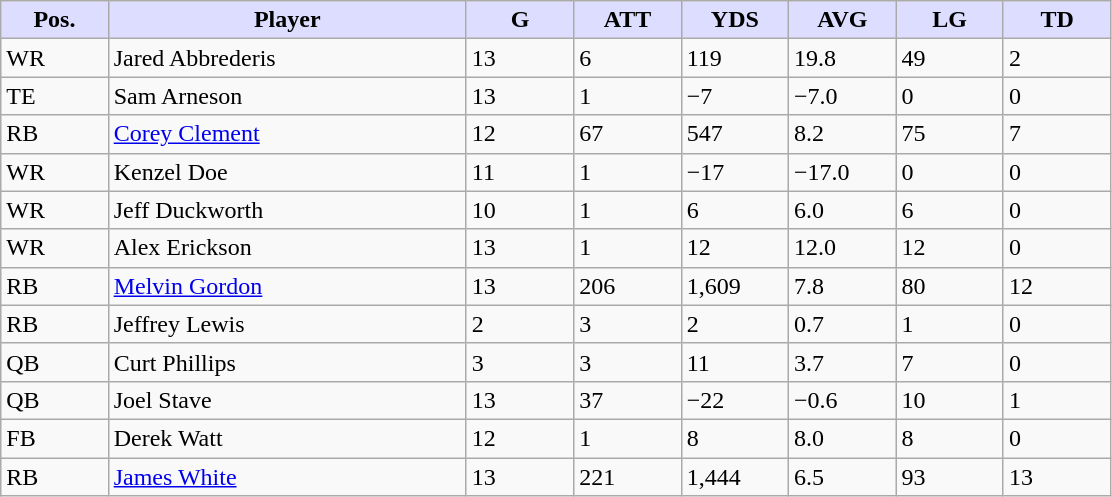<table class="wikitable sortable">
<tr>
<th style="background:#ddf; width:6%;">Pos.</th>
<th style="background:#ddf; width:20%;">Player</th>
<th style="background:#ddf; width:6%;">G</th>
<th style="background:#ddf; width:6%;">ATT</th>
<th style="background:#ddf; width:6%;">YDS</th>
<th style="background:#ddf; width:6%;">AVG</th>
<th style="background:#ddf; width:6%;">LG</th>
<th style="background:#ddf; width:6%;">TD</th>
</tr>
<tr>
<td>WR</td>
<td>Jared Abbrederis</td>
<td>13</td>
<td>6</td>
<td>119</td>
<td>19.8</td>
<td>49</td>
<td>2</td>
</tr>
<tr>
<td>TE</td>
<td>Sam Arneson</td>
<td>13</td>
<td>1</td>
<td>−7</td>
<td>−7.0</td>
<td>0</td>
<td>0</td>
</tr>
<tr>
<td>RB</td>
<td><a href='#'>Corey Clement</a></td>
<td>12</td>
<td>67</td>
<td>547</td>
<td>8.2</td>
<td>75</td>
<td>7</td>
</tr>
<tr>
<td>WR</td>
<td>Kenzel Doe</td>
<td>11</td>
<td>1</td>
<td>−17</td>
<td>−17.0</td>
<td>0</td>
<td>0</td>
</tr>
<tr>
<td>WR</td>
<td>Jeff Duckworth</td>
<td>10</td>
<td>1</td>
<td>6</td>
<td>6.0</td>
<td>6</td>
<td>0</td>
</tr>
<tr>
<td>WR</td>
<td>Alex Erickson</td>
<td>13</td>
<td>1</td>
<td>12</td>
<td>12.0</td>
<td>12</td>
<td>0</td>
</tr>
<tr>
<td>RB</td>
<td><a href='#'>Melvin Gordon</a></td>
<td>13</td>
<td>206</td>
<td>1,609</td>
<td>7.8</td>
<td>80</td>
<td>12</td>
</tr>
<tr>
<td>RB</td>
<td>Jeffrey Lewis</td>
<td>2</td>
<td>3</td>
<td>2</td>
<td>0.7</td>
<td>1</td>
<td>0</td>
</tr>
<tr>
<td>QB</td>
<td>Curt Phillips</td>
<td>3</td>
<td>3</td>
<td>11</td>
<td>3.7</td>
<td>7</td>
<td>0</td>
</tr>
<tr>
<td>QB</td>
<td>Joel Stave</td>
<td>13</td>
<td>37</td>
<td>−22</td>
<td>−0.6</td>
<td>10</td>
<td>1</td>
</tr>
<tr>
<td>FB</td>
<td>Derek Watt</td>
<td>12</td>
<td>1</td>
<td>8</td>
<td>8.0</td>
<td>8</td>
<td>0</td>
</tr>
<tr>
<td>RB</td>
<td><a href='#'>James White</a></td>
<td>13</td>
<td>221</td>
<td>1,444</td>
<td>6.5</td>
<td>93</td>
<td>13</td>
</tr>
</table>
